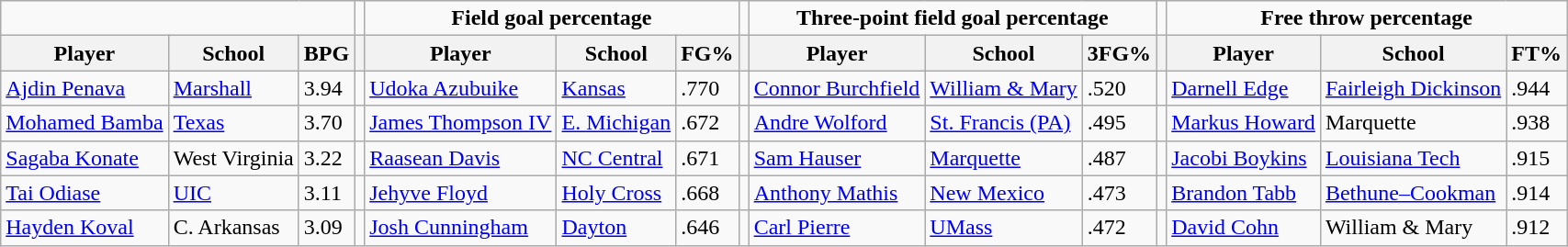<table class="wikitable" style="text-align: left;">
<tr>
<td colspan=3></td>
<td></td>
<td colspan=3 style="text-align:center;"><strong>Field goal percentage</strong></td>
<td></td>
<td colspan=3 style="text-align:center;"><strong>Three-point field goal percentage</strong></td>
<td></td>
<td colspan=3 style="text-align:center;"><strong>Free throw percentage</strong></td>
</tr>
<tr>
<th>Player</th>
<th>School</th>
<th>BPG</th>
<th></th>
<th>Player</th>
<th>School</th>
<th>FG%</th>
<th></th>
<th>Player</th>
<th>School</th>
<th>3FG%</th>
<th></th>
<th>Player</th>
<th>School</th>
<th>FT%</th>
</tr>
<tr>
<td><a href='#'>Ajdin Penava</a></td>
<td><a href='#'>Marshall</a></td>
<td>3.94</td>
<td></td>
<td><a href='#'>Udoka Azubuike</a></td>
<td><a href='#'>Kansas</a></td>
<td>.770</td>
<td></td>
<td><a href='#'>Connor Burchfield</a></td>
<td><a href='#'>William & Mary</a></td>
<td>.520</td>
<td></td>
<td><a href='#'>Darnell Edge</a></td>
<td><a href='#'>Fairleigh Dickinson</a></td>
<td>.944</td>
</tr>
<tr>
<td><a href='#'>Mohamed Bamba</a></td>
<td><a href='#'>Texas</a></td>
<td>3.70</td>
<td></td>
<td><a href='#'>James Thompson IV</a></td>
<td><a href='#'>E. Michigan</a></td>
<td>.672</td>
<td></td>
<td><a href='#'>Andre Wolford</a></td>
<td><a href='#'>St. Francis (PA)</a></td>
<td>.495</td>
<td></td>
<td><a href='#'>Markus Howard</a></td>
<td>Marquette</td>
<td>.938</td>
</tr>
<tr>
<td><a href='#'>Sagaba Konate</a></td>
<td>West Virginia</td>
<td>3.22</td>
<td></td>
<td><a href='#'>Raasean Davis</a></td>
<td><a href='#'>NC Central</a></td>
<td>.671</td>
<td></td>
<td><a href='#'>Sam Hauser</a></td>
<td><a href='#'>Marquette</a></td>
<td>.487</td>
<td></td>
<td><a href='#'>Jacobi Boykins</a></td>
<td><a href='#'>Louisiana Tech</a></td>
<td>.915</td>
</tr>
<tr>
<td><a href='#'>Tai Odiase</a></td>
<td><a href='#'>UIC</a></td>
<td>3.11</td>
<td></td>
<td><a href='#'>Jehyve Floyd</a></td>
<td><a href='#'>Holy Cross</a></td>
<td>.668</td>
<td></td>
<td><a href='#'>Anthony Mathis</a></td>
<td><a href='#'>New Mexico</a></td>
<td>.473</td>
<td></td>
<td><a href='#'>Brandon Tabb</a></td>
<td><a href='#'>Bethune–Cookman</a></td>
<td>.914</td>
</tr>
<tr>
<td><a href='#'>Hayden Koval</a></td>
<td>C. Arkansas</td>
<td>3.09</td>
<td></td>
<td><a href='#'>Josh Cunningham</a></td>
<td><a href='#'>Dayton</a></td>
<td>.646</td>
<td></td>
<td><a href='#'>Carl Pierre</a></td>
<td><a href='#'>UMass</a></td>
<td>.472</td>
<td></td>
<td><a href='#'>David Cohn</a></td>
<td>William & Mary</td>
<td>.912</td>
</tr>
</table>
